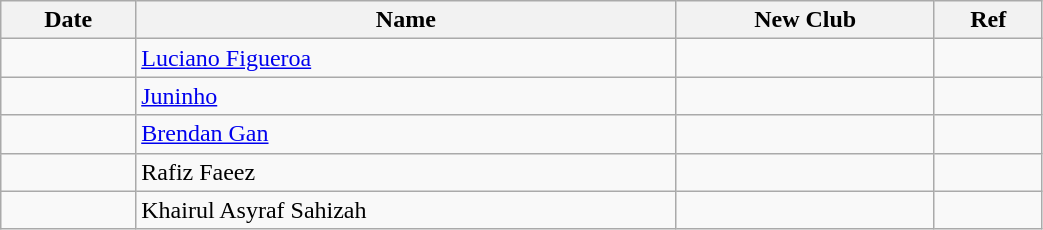<table class="wikitable sortable" style="width:55%; text-align:center; text-align:left;">
<tr>
<th>Date</th>
<th>Name</th>
<th>New Club</th>
<th>Ref</th>
</tr>
<tr>
<td></td>
<td> <a href='#'>Luciano Figueroa</a></td>
<td></td>
<td></td>
</tr>
<tr>
<td></td>
<td> <a href='#'>Juninho</a></td>
<td></td>
<td></td>
</tr>
<tr>
<td></td>
<td> <a href='#'>Brendan Gan</a></td>
<td></td>
<td></td>
</tr>
<tr>
<td></td>
<td> Rafiz Faeez</td>
<td></td>
<td></td>
</tr>
<tr>
<td></td>
<td> Khairul Asyraf Sahizah</td>
<td></td>
<td></td>
</tr>
</table>
